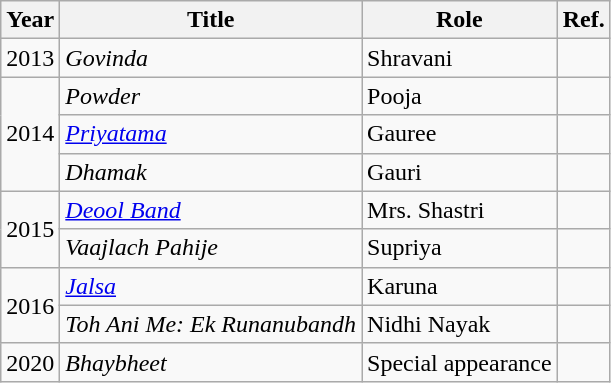<table class="wikitable sortable">
<tr>
<th>Year</th>
<th>Title</th>
<th class="unsortable">Role</th>
<th class="unsortable">Ref.</th>
</tr>
<tr>
<td>2013</td>
<td><em>Govinda</em></td>
<td>Shravani</td>
<td></td>
</tr>
<tr>
<td rowspan="3">2014</td>
<td><em>Powder</em></td>
<td>Pooja</td>
<td></td>
</tr>
<tr>
<td><em><a href='#'>Priyatama</a></em></td>
<td>Gauree</td>
<td></td>
</tr>
<tr>
<td><em>Dhamak</em></td>
<td>Gauri</td>
<td></td>
</tr>
<tr>
<td rowspan="2">2015</td>
<td><em><a href='#'>Deool Band</a></em></td>
<td>Mrs. Shastri</td>
<td></td>
</tr>
<tr>
<td><em>Vaajlach Pahije</em></td>
<td>Supriya</td>
<td></td>
</tr>
<tr>
<td rowspan="2">2016</td>
<td><em><a href='#'>Jalsa</a></em></td>
<td>Karuna</td>
<td></td>
</tr>
<tr>
<td><em>Toh Ani Me: Ek Runanubandh</em></td>
<td>Nidhi Nayak</td>
<td></td>
</tr>
<tr>
<td>2020</td>
<td><em>Bhaybheet</em></td>
<td>Special appearance</td>
<td></td>
</tr>
</table>
